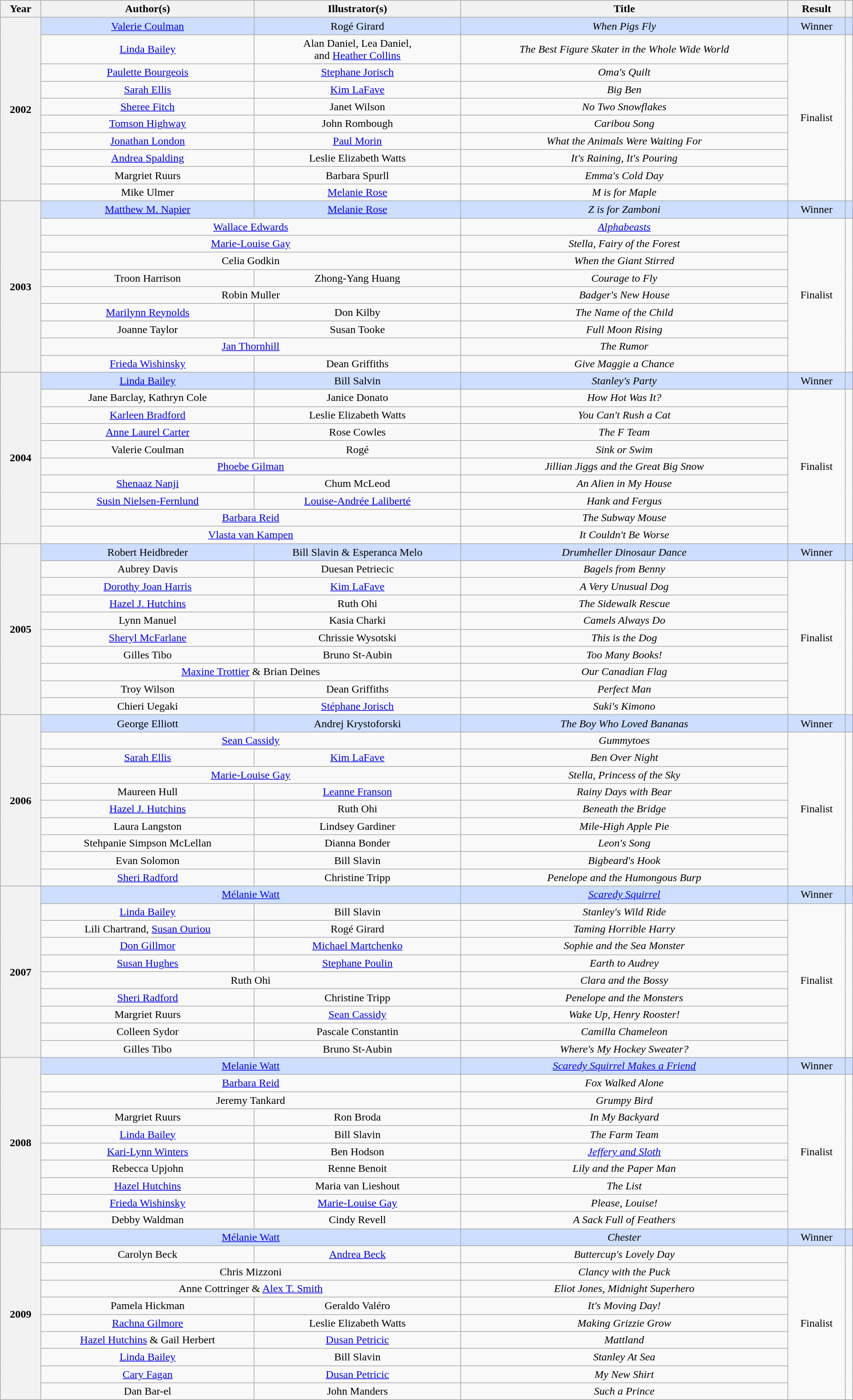<table class="wikitable mw-collapsable" style="text-align: center;" width="100%">
<tr>
<th scope=col>Year</th>
<th scope=col>Author(s)</th>
<th scope=col>Illustrator(s)</th>
<th scope=col>Title</th>
<th scope=col>Result</th>
<th></th>
</tr>
<tr style="background:#cddeff">
<th rowspan="10">2002</th>
<td><a href='#'>Valerie Coulman</a></td>
<td>Rogé Girard</td>
<td><em>When Pigs Fly</em></td>
<td>Winner</td>
<td></td>
</tr>
<tr>
<td><a href='#'>Linda Bailey</a></td>
<td>Alan Daniel, Lea Daniel,<br>and <a href='#'>Heather Collins</a></td>
<td><em>The Best Figure Skater in the Whole Wide World</em></td>
<td rowspan="9">Finalist</td>
<td rowspan="9"></td>
</tr>
<tr>
<td><a href='#'>Paulette Bourgeois</a></td>
<td><a href='#'>Stephane Jorisch</a></td>
<td><em>Oma's Quilt</em></td>
</tr>
<tr>
<td><a href='#'>Sarah Ellis</a></td>
<td><a href='#'>Kim LaFave</a></td>
<td><em>Big Ben</em></td>
</tr>
<tr>
<td><a href='#'>Sheree Fitch</a></td>
<td>Janet Wilson</td>
<td><em>No Two Snowflakes</em></td>
</tr>
<tr>
<td><a href='#'>Tomson Highway</a></td>
<td>John Rombough</td>
<td><em>Caribou Song</em></td>
</tr>
<tr>
<td><a href='#'>Jonathan London</a></td>
<td><a href='#'>Paul Morin</a></td>
<td><em>What the Animals Were Waiting For</em></td>
</tr>
<tr>
<td><a href='#'>Andrea Spalding</a></td>
<td>Leslie Elizabeth Watts</td>
<td><em>It's Raining, It's Pouring</em></td>
</tr>
<tr>
<td>Margriet Ruurs</td>
<td>Barbara Spurll</td>
<td><em>Emma's Cold Day</em></td>
</tr>
<tr>
<td>Mike Ulmer</td>
<td><a href='#'>Melanie Rose</a></td>
<td><em>M is for Maple</em></td>
</tr>
<tr style="background:#cddeff">
<th rowspan="10">2003</th>
<td><a href='#'>Matthew M. Napier</a></td>
<td><a href='#'>Melanie Rose</a></td>
<td><em>Z is for Zamboni</em></td>
<td>Winner</td>
<td></td>
</tr>
<tr>
<td colspan="2"><a href='#'>Wallace Edwards</a></td>
<td><em><a href='#'>Alphabeasts</a></em></td>
<td rowspan="9">Finalist</td>
<td rowspan="9"></td>
</tr>
<tr>
<td colspan="2"><a href='#'>Marie-Louise Gay</a></td>
<td><em>Stella, Fairy of the Forest</em></td>
</tr>
<tr>
<td colspan="2">Celia Godkin</td>
<td><em>When the Giant Stirred</em></td>
</tr>
<tr>
<td>Troon Harrison</td>
<td>Zhong-Yang Huang</td>
<td><em>Courage to Fly</em></td>
</tr>
<tr>
<td colspan="2">Robin Muller</td>
<td><em>Badger's New House</em></td>
</tr>
<tr>
<td><a href='#'>Marilynn Reynolds</a></td>
<td>Don Kilby</td>
<td><em>The Name of the Child</em></td>
</tr>
<tr>
<td>Joanne Taylor</td>
<td>Susan Tooke</td>
<td><em>Full Moon Rising</em></td>
</tr>
<tr>
<td colspan="2"><a href='#'>Jan Thornhill</a></td>
<td><em>The Rumor</em></td>
</tr>
<tr>
<td><a href='#'>Frieda Wishinsky</a></td>
<td>Dean Griffiths</td>
<td><em>Give Maggie a Chance</em></td>
</tr>
<tr style="background:#cddeff">
<th rowspan="10">2004</th>
<td><a href='#'>Linda Bailey</a></td>
<td>Bill Salvin</td>
<td><em>Stanley's Party</em></td>
<td>Winner</td>
<td></td>
</tr>
<tr>
<td>Jane Barclay, Kathryn Cole</td>
<td>Janice Donato</td>
<td><em>How Hot Was It?</em></td>
<td rowspan="9">Finalist</td>
<td rowspan="9"></td>
</tr>
<tr>
<td><a href='#'>Karleen Bradford</a></td>
<td>Leslie Elizabeth Watts</td>
<td><em>You Can't Rush a Cat</em></td>
</tr>
<tr>
<td><a href='#'>Anne Laurel Carter</a></td>
<td>Rose Cowles</td>
<td><em>The F Team</em></td>
</tr>
<tr>
<td>Valerie Coulman</td>
<td>Rogé</td>
<td><em>Sink or Swim</em></td>
</tr>
<tr>
<td colspan="2"><a href='#'>Phoebe Gilman</a></td>
<td><em>Jillian Jiggs and the Great Big Snow</em></td>
</tr>
<tr>
<td><a href='#'>Shenaaz Nanji</a></td>
<td>Chum McLeod</td>
<td><em>An Alien in My House</em></td>
</tr>
<tr>
<td><a href='#'>Susin Nielsen-Fernlund</a></td>
<td><a href='#'>Louise-Andrée Laliberté</a></td>
<td><em>Hank and Fergus</em></td>
</tr>
<tr>
<td colspan="2"><a href='#'>Barbara Reid</a></td>
<td><em>The Subway Mouse</em></td>
</tr>
<tr>
<td colspan="2"><a href='#'>Vlasta van Kampen</a></td>
<td><em>It Couldn't Be Worse</em></td>
</tr>
<tr style="background:#cddeff">
<th rowspan="10">2005</th>
<td>Robert Heidbreder</td>
<td>Bill Slavin & Esperanca Melo</td>
<td><em>Drumheller Dinosaur Dance</em></td>
<td>Winner</td>
<td></td>
</tr>
<tr>
<td>Aubrey Davis</td>
<td>Duesan Petriecic</td>
<td><em>Bagels from Benny</em></td>
<td rowspan="9">Finalist</td>
<td rowspan="9"></td>
</tr>
<tr>
<td><a href='#'>Dorothy Joan Harris</a></td>
<td><a href='#'>Kim LaFave</a></td>
<td><em>A Very Unusual Dog</em></td>
</tr>
<tr>
<td><a href='#'>Hazel J. Hutchins</a></td>
<td>Ruth Ohi</td>
<td><em>The Sidewalk Rescue</em></td>
</tr>
<tr>
<td>Lynn Manuel</td>
<td>Kasia Charki</td>
<td><em>Camels Always Do</em></td>
</tr>
<tr>
<td><a href='#'>Sheryl McFarlane</a></td>
<td>Chrissie Wysotski</td>
<td><em>This is the Dog</em></td>
</tr>
<tr>
<td>Gilles Tibo</td>
<td>Bruno St-Aubin</td>
<td><em>Too Many Books!</em></td>
</tr>
<tr>
<td colspan="2"><a href='#'>Maxine Trottier</a> & Brian Deines</td>
<td><em>Our Canadian Flag</em></td>
</tr>
<tr>
<td>Troy Wilson</td>
<td>Dean Griffiths</td>
<td><em>Perfect Man</em></td>
</tr>
<tr>
<td>Chieri Uegaki</td>
<td><a href='#'>Stéphane Jorisch</a></td>
<td><em>Suki's Kimono</em></td>
</tr>
<tr style="background:#cddeff">
<th rowspan="10">2006</th>
<td>George Elliott</td>
<td>Andrej Krystoforski</td>
<td><em>The Boy Who Loved Bananas</em></td>
<td>Winner</td>
<td></td>
</tr>
<tr>
<td colspan="2"><a href='#'>Sean Cassidy</a></td>
<td><em>Gummytoes</em></td>
<td rowspan="9">Finalist</td>
<td rowspan="9"></td>
</tr>
<tr>
<td><a href='#'>Sarah Ellis</a></td>
<td><a href='#'>Kim LaFave</a></td>
<td><em>Ben Over Night</em></td>
</tr>
<tr>
<td colspan="2"><a href='#'>Marie-Louise Gay</a></td>
<td><em>Stella, Princess of the Sky</em></td>
</tr>
<tr>
<td>Maureen Hull</td>
<td><a href='#'>Leanne Franson</a></td>
<td><em>Rainy Days with Bear</em></td>
</tr>
<tr>
<td><a href='#'>Hazel J. Hutchins</a></td>
<td>Ruth Ohi</td>
<td><em>Beneath the Bridge</em></td>
</tr>
<tr>
<td>Laura Langston</td>
<td>Lindsey Gardiner</td>
<td><em>Mile-High Apple Pie</em></td>
</tr>
<tr>
<td>Stehpanie Simpson McLellan</td>
<td>Dianna Bonder</td>
<td><em>Leon's Song</em></td>
</tr>
<tr>
<td>Evan Solomon</td>
<td>Bill Slavin</td>
<td><em>Bigbeard's Hook</em></td>
</tr>
<tr>
<td><a href='#'>Sheri Radford</a></td>
<td>Christine Tripp</td>
<td><em>Penelope and the Humongous Burp</em></td>
</tr>
<tr style="background:#cddeff">
<th rowspan="10">2007</th>
<td colspan="2"><a href='#'>Mélanie Watt</a></td>
<td><em><a href='#'>Scaredy Squirrel</a></em></td>
<td>Winner</td>
<td></td>
</tr>
<tr>
<td><a href='#'>Linda Bailey</a></td>
<td>Bill Slavin</td>
<td><em>Stanley's Wild Ride</em></td>
<td rowspan="9">Finalist</td>
<td rowspan="9"></td>
</tr>
<tr>
<td>Lili Chartrand, <a href='#'>Susan Ouriou</a></td>
<td>Rogé Girard</td>
<td><em>Taming Horrible Harry</em></td>
</tr>
<tr>
<td><a href='#'>Don Gillmor</a></td>
<td><a href='#'>Michael Martchenko</a></td>
<td><em>Sophie and the Sea Monster</em></td>
</tr>
<tr>
<td><a href='#'>Susan Hughes</a></td>
<td><a href='#'>Stephane Poulin</a></td>
<td><em>Earth to Audrey</em></td>
</tr>
<tr>
<td colspan="2">Ruth Ohi</td>
<td><em>Clara and the Bossy</em></td>
</tr>
<tr>
<td><a href='#'>Sheri Radford</a></td>
<td>Christine Tripp</td>
<td><em>Penelope and the Monsters</em></td>
</tr>
<tr>
<td>Margriet Ruurs</td>
<td><a href='#'>Sean Cassidy</a></td>
<td><em>Wake Up, Henry Rooster!</em></td>
</tr>
<tr>
<td>Colleen Sydor</td>
<td>Pascale Constantin</td>
<td><em>Camilla Chameleon</em></td>
</tr>
<tr>
<td>Gilles Tibo</td>
<td>Bruno St-Aubin</td>
<td><em>Where's My Hockey Sweater?</em></td>
</tr>
<tr style="background:#cddeff">
<th rowspan="10">2008</th>
<td colspan="2"><a href='#'>Melanie Watt</a></td>
<td><em><a href='#'>Scaredy Squirrel Makes a Friend</a></em></td>
<td>Winner</td>
<td></td>
</tr>
<tr>
<td colspan="2"><a href='#'>Barbara Reid</a></td>
<td><em>Fox Walked Alone</em></td>
<td rowspan="9">Finalist</td>
<td rowspan="9"></td>
</tr>
<tr>
<td colspan="2">Jeremy Tankard</td>
<td><em>Grumpy Bird</em></td>
</tr>
<tr>
<td>Margriet Ruurs</td>
<td>Ron Broda</td>
<td><em>In My Backyard</em></td>
</tr>
<tr>
<td><a href='#'>Linda Bailey</a></td>
<td>Bill Slavin</td>
<td><em>The Farm Team</em></td>
</tr>
<tr>
<td><a href='#'>Kari-Lynn Winters</a></td>
<td>Ben Hodson</td>
<td><em><a href='#'>Jeffery and Sloth</a></em></td>
</tr>
<tr>
<td>Rebecca Upjohn</td>
<td>Renne Benoit</td>
<td><em>Lily and the Paper Man</em></td>
</tr>
<tr>
<td><a href='#'>Hazel Hutchins</a></td>
<td>Maria van Lieshout</td>
<td><em>The List</em></td>
</tr>
<tr>
<td><a href='#'>Frieda Wishinsky</a></td>
<td><a href='#'>Marie-Louise Gay</a></td>
<td><em>Please, Louise!</em></td>
</tr>
<tr>
<td>Debby Waldman</td>
<td>Cindy Revell</td>
<td><em>A Sack Full of Feathers</em></td>
</tr>
<tr style="background:#cddeff">
<th rowspan="10">2009</th>
<td colspan="2"><a href='#'>Mélanie Watt</a></td>
<td><em>Chester</em></td>
<td>Winner</td>
<td></td>
</tr>
<tr>
<td>Carolyn Beck</td>
<td><a href='#'>Andrea Beck</a></td>
<td><em>Buttercup's Lovely Day</em></td>
<td rowspan="9">Finalist</td>
<td rowspan="9"></td>
</tr>
<tr>
<td colspan="2">Chris Mizzoni</td>
<td><em>Clancy with the Puck</em></td>
</tr>
<tr>
<td colspan="2">Anne Cottringer & <a href='#'>Alex T. Smith</a></td>
<td><em>Eliot Jones, Midnight Superhero</em></td>
</tr>
<tr>
<td>Pamela Hickman</td>
<td>Geraldo Valéro</td>
<td><em>It's Moving Day!</em></td>
</tr>
<tr>
<td><a href='#'>Rachna Gilmore</a></td>
<td>Leslie Elizabeth Watts</td>
<td><em>Making Grizzie Grow</em></td>
</tr>
<tr>
<td><a href='#'>Hazel Hutchins</a> & Gail Herbert</td>
<td><a href='#'>Dusan Petricic</a></td>
<td><em>Mattland</em></td>
</tr>
<tr>
<td><a href='#'>Linda Bailey</a></td>
<td>Bill Slavin</td>
<td><em>Stanley At Sea</em></td>
</tr>
<tr>
<td><a href='#'>Cary Fagan</a></td>
<td><a href='#'>Dusan Petricic</a></td>
<td><em>My New Shirt</em></td>
</tr>
<tr>
<td>Dan Bar-el</td>
<td>John Manders</td>
<td><em>Such a Prince</em></td>
</tr>
</table>
